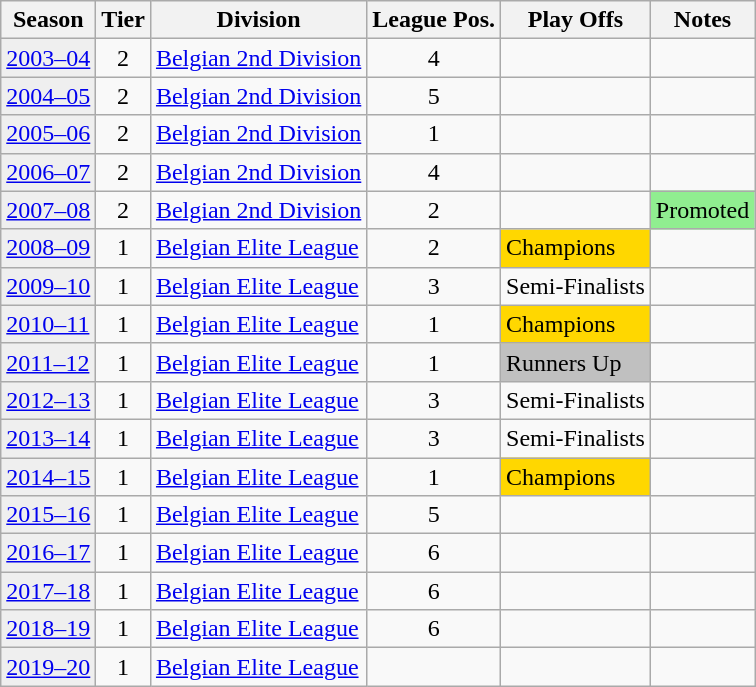<table class="wikitable">
<tr>
<th>Season</th>
<th>Tier</th>
<th>Division</th>
<th>League Pos.</th>
<th>Play Offs</th>
<th>Notes</th>
</tr>
<tr>
<td style="background:#efefef;"><a href='#'>2003–04</a></td>
<td align="center">2</td>
<td><a href='#'>Belgian 2nd Division</a></td>
<td align="center">4</td>
<td></td>
<td></td>
</tr>
<tr>
<td style="background:#efefef;"><a href='#'>2004–05</a></td>
<td align="center">2</td>
<td><a href='#'>Belgian 2nd Division</a></td>
<td align="center">5</td>
<td></td>
<td></td>
</tr>
<tr>
<td style="background:#efefef;"><a href='#'>2005–06</a></td>
<td align="center">2</td>
<td><a href='#'>Belgian 2nd Division</a></td>
<td align="center">1</td>
<td></td>
<td></td>
</tr>
<tr>
<td style="background:#efefef;"><a href='#'>2006–07</a></td>
<td align="center">2</td>
<td><a href='#'>Belgian 2nd Division</a></td>
<td align="center">4</td>
<td></td>
<td></td>
</tr>
<tr>
<td style="background:#efefef;"><a href='#'>2007–08</a></td>
<td align="center">2</td>
<td><a href='#'>Belgian 2nd Division</a></td>
<td align="center">2</td>
<td></td>
<td style="background:#90EE90">Promoted</td>
</tr>
<tr>
<td style="background:#efefef;"><a href='#'>2008–09</a></td>
<td align="center">1</td>
<td><a href='#'>Belgian Elite League</a></td>
<td align="center">2</td>
<td style="background:gold">Champions</td>
<td></td>
</tr>
<tr>
<td style="background:#efefef;"><a href='#'>2009–10</a></td>
<td align="center">1</td>
<td><a href='#'>Belgian Elite League</a></td>
<td align="center">3</td>
<td>Semi-Finalists</td>
<td></td>
</tr>
<tr>
<td style="background:#efefef;"><a href='#'>2010–11</a></td>
<td align="center">1</td>
<td><a href='#'>Belgian Elite League</a></td>
<td align="center">1</td>
<td style="background:gold">Champions</td>
<td></td>
</tr>
<tr>
<td style="background:#efefef;"><a href='#'>2011–12</a></td>
<td align="center">1</td>
<td><a href='#'>Belgian Elite League</a></td>
<td align="center">1</td>
<td style="background:silver">Runners Up</td>
<td></td>
</tr>
<tr>
<td style="background:#efefef;"><a href='#'>2012–13</a></td>
<td align="center">1</td>
<td><a href='#'>Belgian Elite League</a></td>
<td align="center">3</td>
<td>Semi-Finalists</td>
<td></td>
</tr>
<tr>
<td style="background:#efefef;"><a href='#'>2013–14</a></td>
<td align="center">1</td>
<td><a href='#'>Belgian Elite League</a></td>
<td align="center">3</td>
<td>Semi-Finalists</td>
<td></td>
</tr>
<tr>
<td style="background:#efefef;"><a href='#'>2014–15</a></td>
<td align="center">1</td>
<td><a href='#'>Belgian Elite League</a></td>
<td align="center">1</td>
<td style="background:gold">Champions</td>
<td></td>
</tr>
<tr>
<td style="background:#efefef;"><a href='#'>2015–16</a></td>
<td align="center">1</td>
<td><a href='#'>Belgian Elite League</a></td>
<td align="center">5</td>
<td></td>
<td></td>
</tr>
<tr>
<td style="background:#efefef;"><a href='#'>2016–17</a></td>
<td align="center">1</td>
<td><a href='#'>Belgian Elite League</a></td>
<td align="center">6</td>
<td></td>
<td></td>
</tr>
<tr>
<td style="background:#efefef;"><a href='#'>2017–18</a></td>
<td align="center">1</td>
<td><a href='#'>Belgian Elite League</a></td>
<td align="center">6</td>
<td></td>
<td></td>
</tr>
<tr>
<td style="background:#efefef;"><a href='#'>2018–19</a></td>
<td align="center">1</td>
<td><a href='#'>Belgian Elite League</a></td>
<td align="center">6</td>
<td></td>
<td></td>
</tr>
<tr>
<td style="background:#efefef;"><a href='#'>2019–20</a></td>
<td align="center">1</td>
<td><a href='#'>Belgian Elite League</a></td>
<td align="center"></td>
<td></td>
<td></td>
</tr>
</table>
